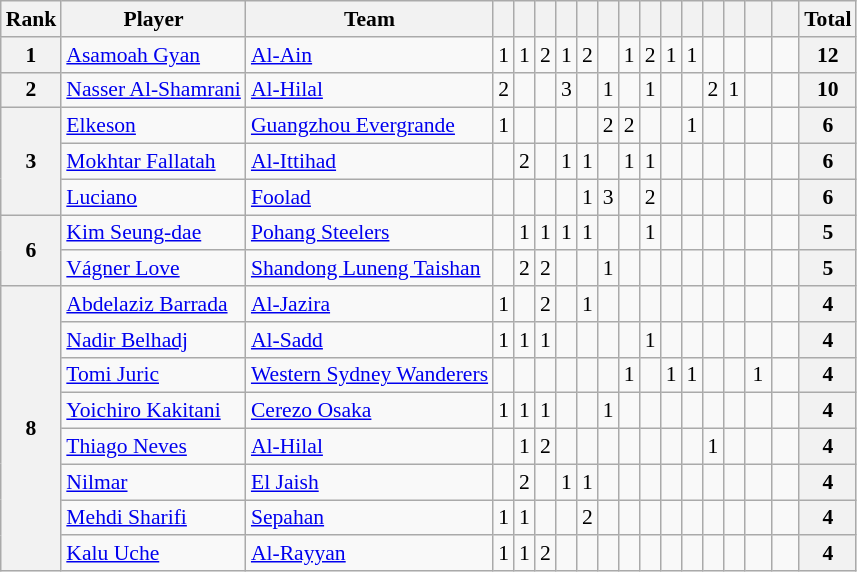<table class="wikitable" style="text-align:center; font-size:90%">
<tr>
<th>Rank</th>
<th>Player</th>
<th>Team</th>
<th></th>
<th></th>
<th></th>
<th></th>
<th></th>
<th></th>
<th></th>
<th></th>
<th></th>
<th></th>
<th></th>
<th></th>
<th>    </th>
<th>    </th>
<th>Total</th>
</tr>
<tr>
<th>1</th>
<td align=left> <a href='#'>Asamoah Gyan</a></td>
<td align=left> <a href='#'>Al-Ain</a></td>
<td>1</td>
<td>1</td>
<td>2</td>
<td>1</td>
<td>2</td>
<td></td>
<td>1</td>
<td>2</td>
<td>1</td>
<td>1</td>
<td></td>
<td></td>
<td></td>
<td></td>
<th>12</th>
</tr>
<tr>
<th>2</th>
<td align=left> <a href='#'>Nasser Al-Shamrani</a></td>
<td align=left> <a href='#'>Al-Hilal</a></td>
<td>2</td>
<td></td>
<td></td>
<td>3</td>
<td></td>
<td>1</td>
<td></td>
<td>1</td>
<td></td>
<td></td>
<td>2</td>
<td>1</td>
<td></td>
<td></td>
<th>10</th>
</tr>
<tr>
<th rowspan=3>3</th>
<td align=left> <a href='#'>Elkeson</a></td>
<td align=left> <a href='#'>Guangzhou Evergrande</a></td>
<td>1</td>
<td></td>
<td></td>
<td></td>
<td></td>
<td>2</td>
<td>2</td>
<td></td>
<td></td>
<td>1</td>
<td></td>
<td></td>
<td></td>
<td></td>
<th>6</th>
</tr>
<tr>
<td align=left> <a href='#'>Mokhtar Fallatah</a></td>
<td align=left> <a href='#'>Al-Ittihad</a></td>
<td></td>
<td>2</td>
<td></td>
<td>1</td>
<td>1</td>
<td></td>
<td>1</td>
<td>1</td>
<td></td>
<td></td>
<td></td>
<td></td>
<td></td>
<td></td>
<th>6</th>
</tr>
<tr>
<td align=left> <a href='#'>Luciano</a></td>
<td align=left> <a href='#'>Foolad</a></td>
<td></td>
<td></td>
<td></td>
<td></td>
<td>1</td>
<td>3</td>
<td></td>
<td>2</td>
<td></td>
<td></td>
<td></td>
<td></td>
<td></td>
<td></td>
<th>6</th>
</tr>
<tr>
<th rowspan=2>6</th>
<td align=left> <a href='#'>Kim Seung-dae</a></td>
<td align=left> <a href='#'>Pohang Steelers</a></td>
<td></td>
<td>1</td>
<td>1</td>
<td>1</td>
<td>1</td>
<td></td>
<td></td>
<td>1</td>
<td></td>
<td></td>
<td></td>
<td></td>
<td></td>
<td></td>
<th>5</th>
</tr>
<tr>
<td align=left> <a href='#'>Vágner Love</a></td>
<td align=left> <a href='#'>Shandong Luneng Taishan</a></td>
<td></td>
<td>2</td>
<td>2</td>
<td></td>
<td></td>
<td>1</td>
<td></td>
<td></td>
<td></td>
<td></td>
<td></td>
<td></td>
<td></td>
<td></td>
<th>5</th>
</tr>
<tr>
<th rowspan=8>8</th>
<td align=left> <a href='#'>Abdelaziz Barrada</a></td>
<td align=left> <a href='#'>Al-Jazira</a></td>
<td>1</td>
<td></td>
<td>2</td>
<td></td>
<td>1</td>
<td></td>
<td></td>
<td></td>
<td></td>
<td></td>
<td></td>
<td></td>
<td></td>
<td></td>
<th>4</th>
</tr>
<tr>
<td align=left> <a href='#'>Nadir Belhadj</a></td>
<td align=left> <a href='#'>Al-Sadd</a></td>
<td>1</td>
<td>1</td>
<td>1</td>
<td></td>
<td></td>
<td></td>
<td></td>
<td>1</td>
<td></td>
<td></td>
<td></td>
<td></td>
<td></td>
<td></td>
<th>4</th>
</tr>
<tr>
<td align=left> <a href='#'>Tomi Juric</a></td>
<td align=left> <a href='#'>Western Sydney Wanderers</a></td>
<td></td>
<td></td>
<td></td>
<td></td>
<td></td>
<td></td>
<td>1</td>
<td></td>
<td>1</td>
<td>1</td>
<td></td>
<td></td>
<td>1</td>
<td></td>
<th>4</th>
</tr>
<tr>
<td align=left> <a href='#'>Yoichiro Kakitani</a></td>
<td align=left> <a href='#'>Cerezo Osaka</a></td>
<td>1</td>
<td>1</td>
<td>1</td>
<td></td>
<td></td>
<td>1</td>
<td></td>
<td></td>
<td></td>
<td></td>
<td></td>
<td></td>
<td></td>
<td></td>
<th>4</th>
</tr>
<tr>
<td align=left> <a href='#'>Thiago Neves</a></td>
<td align=left> <a href='#'>Al-Hilal</a></td>
<td></td>
<td>1</td>
<td>2</td>
<td></td>
<td></td>
<td></td>
<td></td>
<td></td>
<td></td>
<td></td>
<td>1</td>
<td></td>
<td></td>
<td></td>
<th>4</th>
</tr>
<tr>
<td align=left> <a href='#'>Nilmar</a></td>
<td align=left> <a href='#'>El Jaish</a></td>
<td></td>
<td>2</td>
<td></td>
<td>1</td>
<td>1</td>
<td></td>
<td></td>
<td></td>
<td></td>
<td></td>
<td></td>
<td></td>
<td></td>
<td></td>
<th>4</th>
</tr>
<tr>
<td align=left> <a href='#'>Mehdi Sharifi</a></td>
<td align=left> <a href='#'>Sepahan</a></td>
<td>1</td>
<td>1</td>
<td></td>
<td></td>
<td>2</td>
<td></td>
<td></td>
<td></td>
<td></td>
<td></td>
<td></td>
<td></td>
<td></td>
<td></td>
<th>4</th>
</tr>
<tr>
<td align=left> <a href='#'>Kalu Uche</a></td>
<td align=left> <a href='#'>Al-Rayyan</a></td>
<td>1</td>
<td>1</td>
<td>2</td>
<td></td>
<td></td>
<td></td>
<td></td>
<td></td>
<td></td>
<td></td>
<td></td>
<td></td>
<td></td>
<td></td>
<th>4</th>
</tr>
</table>
